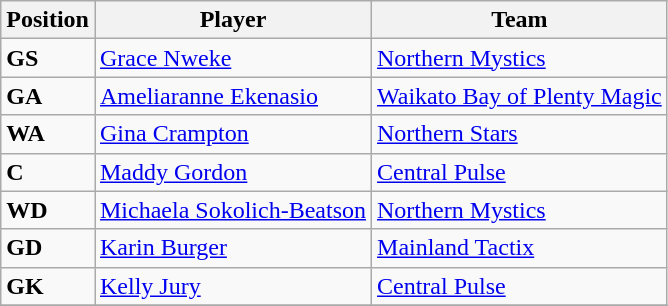<table class="wikitable collapsible">
<tr>
<th>Position</th>
<th>Player</th>
<th>Team</th>
</tr>
<tr>
<td><strong>GS</strong></td>
<td><a href='#'>Grace Nweke</a></td>
<td><a href='#'>Northern Mystics</a></td>
</tr>
<tr>
<td><strong>GA</strong></td>
<td><a href='#'>Ameliaranne Ekenasio</a></td>
<td><a href='#'>Waikato Bay of Plenty Magic</a></td>
</tr>
<tr>
<td><strong>WA</strong></td>
<td><a href='#'>Gina Crampton</a></td>
<td><a href='#'>Northern Stars</a></td>
</tr>
<tr>
<td><strong>C</strong></td>
<td><a href='#'>Maddy Gordon</a></td>
<td><a href='#'>Central Pulse</a></td>
</tr>
<tr>
<td><strong>WD</strong></td>
<td><a href='#'>Michaela Sokolich-Beatson</a></td>
<td><a href='#'>Northern Mystics</a></td>
</tr>
<tr>
<td><strong>GD</strong></td>
<td><a href='#'>Karin Burger</a></td>
<td><a href='#'>Mainland Tactix</a></td>
</tr>
<tr>
<td><strong>GK</strong></td>
<td><a href='#'>Kelly Jury</a></td>
<td><a href='#'>Central Pulse</a></td>
</tr>
<tr>
</tr>
</table>
